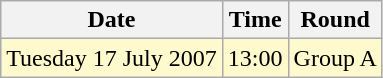<table class="wikitable">
<tr>
<th>Date</th>
<th>Time</th>
<th>Round</th>
</tr>
<tr>
<td style=background:lemonchiffon>Tuesday 17 July 2007</td>
<td style=background:lemonchiffon>13:00</td>
<td style=background:lemonchiffon>Group A</td>
</tr>
</table>
